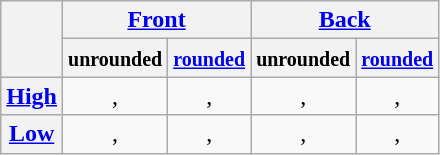<table class="wikitable" style="text-align:center">
<tr>
<th rowspan="2"></th>
<th colspan="2"><a href='#'>Front</a></th>
<th colspan="2"><a href='#'>Back</a></th>
</tr>
<tr>
<th><small>unrounded</small></th>
<th><small><a href='#'>rounded</a></small></th>
<th><small>unrounded</small></th>
<th><small><a href='#'>rounded</a></small></th>
</tr>
<tr>
<th><a href='#'>High</a></th>
<td>, </td>
<td>, </td>
<td>, </td>
<td>, </td>
</tr>
<tr>
<th><a href='#'>Low</a></th>
<td>, </td>
<td>, </td>
<td>, </td>
<td>, </td>
</tr>
</table>
